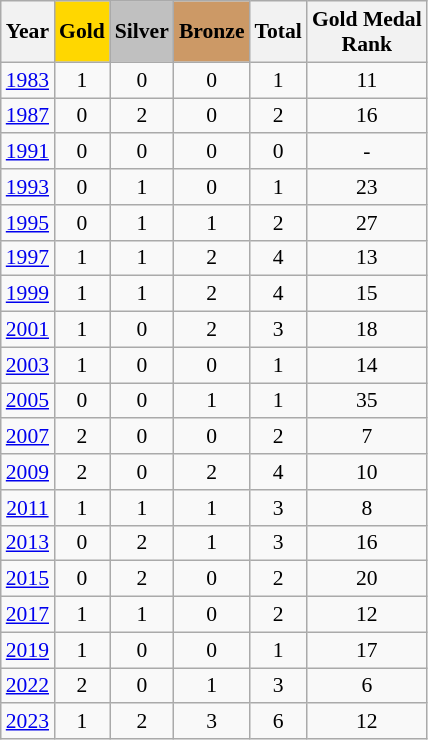<table class="wikitable sortable" style="text-align:center; font-size:90%;">
<tr>
<th scope=col>Year</th>
<th scope=col style=background-color:gold>Gold</th>
<th scope=col style=background-color:silver>Silver</th>
<th scope=col style=background-color:#CC9966>Bronze</th>
<th scope-col>Total</th>
<th scope-col>Gold Medal <br> Rank</th>
</tr>
<tr>
<td><a href='#'>1983</a></td>
<td>1</td>
<td>0</td>
<td>0</td>
<td>1</td>
<td>11</td>
</tr>
<tr>
<td><a href='#'>1987</a></td>
<td>0</td>
<td>2</td>
<td>0</td>
<td>2</td>
<td>16</td>
</tr>
<tr>
<td><a href='#'>1991</a></td>
<td>0</td>
<td>0</td>
<td>0</td>
<td>0</td>
<td>-</td>
</tr>
<tr>
<td><a href='#'>1993</a></td>
<td>0</td>
<td>1</td>
<td>0</td>
<td>1</td>
<td>23</td>
</tr>
<tr>
<td><a href='#'>1995</a></td>
<td>0</td>
<td>1</td>
<td>1</td>
<td>2</td>
<td>27</td>
</tr>
<tr>
<td><a href='#'>1997</a></td>
<td>1</td>
<td>1</td>
<td>2</td>
<td>4</td>
<td>13</td>
</tr>
<tr>
<td><a href='#'>1999</a></td>
<td>1</td>
<td>1</td>
<td>2</td>
<td>4</td>
<td>15</td>
</tr>
<tr>
<td><a href='#'>2001</a></td>
<td>1</td>
<td>0</td>
<td>2</td>
<td>3</td>
<td>18</td>
</tr>
<tr>
<td><a href='#'>2003</a></td>
<td>1</td>
<td>0</td>
<td>0</td>
<td>1</td>
<td>14</td>
</tr>
<tr>
<td><a href='#'>2005</a></td>
<td>0</td>
<td>0</td>
<td>1</td>
<td>1</td>
<td>35</td>
</tr>
<tr>
<td><a href='#'>2007</a></td>
<td>2</td>
<td>0</td>
<td>0</td>
<td>2</td>
<td>7</td>
</tr>
<tr>
<td><a href='#'>2009</a></td>
<td>2</td>
<td>0</td>
<td>2</td>
<td>4</td>
<td>10</td>
</tr>
<tr>
<td><a href='#'>2011</a></td>
<td>1</td>
<td>1</td>
<td>1</td>
<td>3</td>
<td>8</td>
</tr>
<tr>
<td><a href='#'>2013</a></td>
<td>0</td>
<td>2</td>
<td>1</td>
<td>3</td>
<td>16</td>
</tr>
<tr>
<td><a href='#'>2015</a></td>
<td>0</td>
<td>2</td>
<td>0</td>
<td>2</td>
<td>20</td>
</tr>
<tr>
<td><a href='#'>2017</a></td>
<td>1</td>
<td>1</td>
<td>0</td>
<td>2</td>
<td>12</td>
</tr>
<tr>
<td><a href='#'>2019</a></td>
<td>1</td>
<td>0</td>
<td>0</td>
<td>1</td>
<td>17</td>
</tr>
<tr>
<td><a href='#'>2022</a></td>
<td>2</td>
<td>0</td>
<td>1</td>
<td>3</td>
<td>6</td>
</tr>
<tr>
<td><a href='#'>2023</a></td>
<td>1</td>
<td>2</td>
<td>3</td>
<td>6</td>
<td>12</td>
</tr>
</table>
